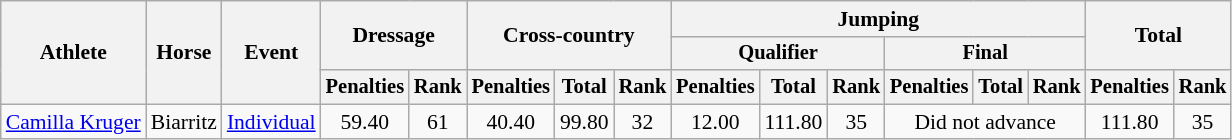<table class=wikitable style="font-size:90%">
<tr>
<th rowspan="3">Athlete</th>
<th rowspan="3">Horse</th>
<th rowspan="3">Event</th>
<th colspan="2" rowspan="2">Dressage</th>
<th colspan="3" rowspan="2">Cross-country</th>
<th colspan="6">Jumping</th>
<th colspan="2" rowspan="2">Total</th>
</tr>
<tr style="font-size:95%">
<th colspan="3">Qualifier</th>
<th colspan="3">Final</th>
</tr>
<tr style="font-size:95%">
<th>Penalties</th>
<th>Rank</th>
<th>Penalties</th>
<th>Total</th>
<th>Rank</th>
<th>Penalties</th>
<th>Total</th>
<th>Rank</th>
<th>Penalties</th>
<th>Total</th>
<th>Rank</th>
<th>Penalties</th>
<th>Rank</th>
</tr>
<tr align=center>
<td align=left><a href='#'>Camilla Kruger</a></td>
<td align=left>Biarritz</td>
<td align=left><a href='#'>Individual</a></td>
<td>59.40</td>
<td>61</td>
<td>40.40</td>
<td>99.80</td>
<td>32</td>
<td>12.00</td>
<td>111.80</td>
<td>35</td>
<td colspan=3>Did not advance</td>
<td>111.80</td>
<td>35</td>
</tr>
</table>
